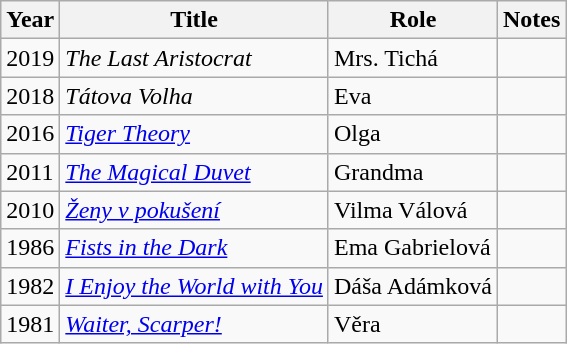<table class="wikitable sortable">
<tr>
<th>Year</th>
<th>Title</th>
<th>Role</th>
<th class="unsortable">Notes</th>
</tr>
<tr>
<td>2019</td>
<td><em>The Last Aristocrat</em></td>
<td>Mrs. Tichá</td>
<td></td>
</tr>
<tr>
<td>2018</td>
<td><em>Tátova Volha</em></td>
<td>Eva</td>
<td></td>
</tr>
<tr>
<td>2016</td>
<td><em><a href='#'>Tiger Theory</a></em></td>
<td>Olga</td>
<td></td>
</tr>
<tr>
<td>2011</td>
<td><em><a href='#'>The Magical Duvet</a></em></td>
<td>Grandma</td>
<td></td>
</tr>
<tr>
<td>2010</td>
<td><em><a href='#'>Ženy v pokušení</a></em></td>
<td>Vilma Válová</td>
<td></td>
</tr>
<tr>
<td>1986</td>
<td><em><a href='#'>Fists in the Dark</a></em></td>
<td>Ema Gabrielová</td>
<td></td>
</tr>
<tr>
<td>1982</td>
<td><em><a href='#'>I Enjoy the World with You</a></em></td>
<td>Dáša Adámková</td>
<td></td>
</tr>
<tr>
<td>1981</td>
<td><em><a href='#'>Waiter, Scarper!</a></em></td>
<td>Věra</td>
<td></td>
</tr>
</table>
